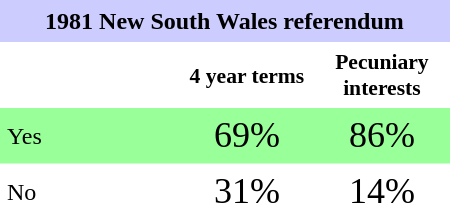<table class="toccolours" align="right" cellpadding="5" cellspacing="0" style="margin: .4em;" width="300">
<tr>
<td colspan=6 align=center></td>
</tr>
<tr bgcolor="#ccccff">
<td colspan="6" align="center"><strong>1981 New South Wales referendum</strong></td>
</tr>
<tr style="font-size: 90%;">
<th align="left" width="40%"></th>
<th align="center" width= "30%">4 year terms</th>
<th align="center" width= "30%">Pecuniary interests</th>
</tr>
<tr bgcolor="#9F9">
<td>Yes</td>
<td width="20%" align="center" style="font-size: 150%;">69%</td>
<td width="20%" align="center" style="font-size: 150%;">86%</td>
</tr>
<tr>
<td>No</td>
<td align="center" style="font-size: 150%">31%</td>
<td align="center" style="font-size: 150%">14%</td>
</tr>
</table>
